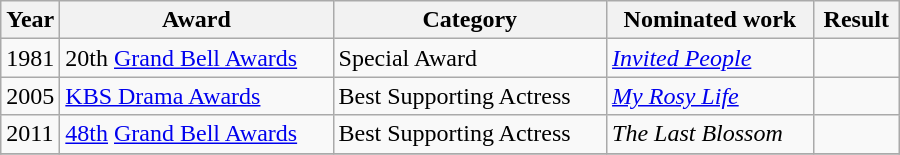<table class="wikitable" style="width:600px">
<tr>
<th width=10>Year</th>
<th>Award</th>
<th>Category</th>
<th>Nominated work</th>
<th>Result</th>
</tr>
<tr>
<td>1981</td>
<td>20th <a href='#'>Grand Bell Awards</a></td>
<td>Special Award</td>
<td><em><a href='#'>Invited People</a></em></td>
<td></td>
</tr>
<tr>
<td>2005</td>
<td><a href='#'>KBS Drama Awards</a></td>
<td>Best Supporting Actress</td>
<td><em><a href='#'>My Rosy Life</a></em></td>
<td></td>
</tr>
<tr>
<td>2011</td>
<td><a href='#'>48th</a> <a href='#'>Grand Bell Awards</a></td>
<td>Best Supporting Actress</td>
<td><em>The Last Blossom</em></td>
<td></td>
</tr>
<tr>
</tr>
</table>
